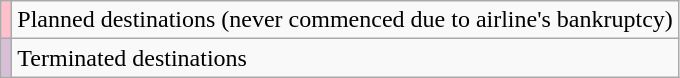<table class="wikitable" style=  border="1">
<tr>
<td style="background-color: pink"></td>
<td>Planned destinations (never commenced due to airline's bankruptcy)</td>
</tr>
<tr>
<td style="background-color: thistle"></td>
<td>Terminated destinations</td>
</tr>
</table>
